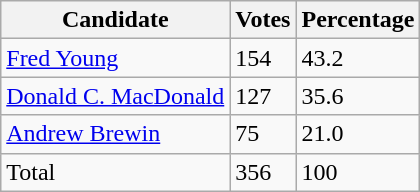<table class="wikitable">
<tr>
<th>Candidate</th>
<th>Votes</th>
<th>Percentage</th>
</tr>
<tr>
<td><a href='#'>Fred Young</a></td>
<td>154</td>
<td>43.2</td>
</tr>
<tr>
<td><a href='#'>Donald C. MacDonald</a></td>
<td>127</td>
<td>35.6</td>
</tr>
<tr>
<td><a href='#'>Andrew Brewin</a></td>
<td>75</td>
<td>21.0</td>
</tr>
<tr>
<td>Total</td>
<td>356</td>
<td>100</td>
</tr>
</table>
